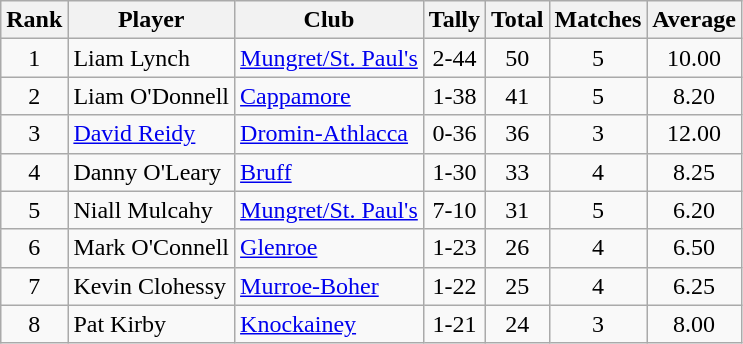<table class="wikitable">
<tr>
<th>Rank</th>
<th>Player</th>
<th>Club</th>
<th>Tally</th>
<th>Total</th>
<th>Matches</th>
<th>Average</th>
</tr>
<tr>
<td rowspan="1" style="text-align:center;">1</td>
<td>Liam Lynch</td>
<td><a href='#'>Mungret/St. Paul's</a></td>
<td align=center>2-44</td>
<td align=center>50</td>
<td align=center>5</td>
<td align=center>10.00</td>
</tr>
<tr>
<td rowspan="1" style="text-align:center;">2</td>
<td>Liam O'Donnell</td>
<td><a href='#'>Cappamore</a></td>
<td align=center>1-38</td>
<td align=center>41</td>
<td align=center>5</td>
<td align=center>8.20</td>
</tr>
<tr>
<td rowspan="1" style="text-align:center;">3</td>
<td><a href='#'>David Reidy</a></td>
<td><a href='#'>Dromin-Athlacca</a></td>
<td align=center>0-36</td>
<td align=center>36</td>
<td align=center>3</td>
<td align=center>12.00</td>
</tr>
<tr>
<td rowspan="1" style="text-align:center;">4</td>
<td>Danny O'Leary</td>
<td><a href='#'>Bruff</a></td>
<td align=center>1-30</td>
<td align=center>33</td>
<td align=center>4</td>
<td align=center>8.25</td>
</tr>
<tr>
<td rowspan="1" style="text-align:center;">5</td>
<td>Niall Mulcahy</td>
<td><a href='#'>Mungret/St. Paul's</a></td>
<td align=center>7-10</td>
<td align=center>31</td>
<td align=center>5</td>
<td align=center>6.20</td>
</tr>
<tr>
<td rowspan="1" style="text-align:center;">6</td>
<td>Mark O'Connell</td>
<td><a href='#'>Glenroe</a></td>
<td align=center>1-23</td>
<td align=center>26</td>
<td align=center>4</td>
<td align=center>6.50</td>
</tr>
<tr>
<td rowspan="1" style="text-align:center;">7</td>
<td>Kevin Clohessy</td>
<td><a href='#'>Murroe-Boher</a></td>
<td align=center>1-22</td>
<td align=center>25</td>
<td align=center>4</td>
<td align=center>6.25</td>
</tr>
<tr>
<td rowspan="1" style="text-align:center;">8</td>
<td>Pat Kirby</td>
<td><a href='#'>Knockainey</a></td>
<td align=center>1-21</td>
<td align=center>24</td>
<td align=center>3</td>
<td align=center>8.00</td>
</tr>
</table>
